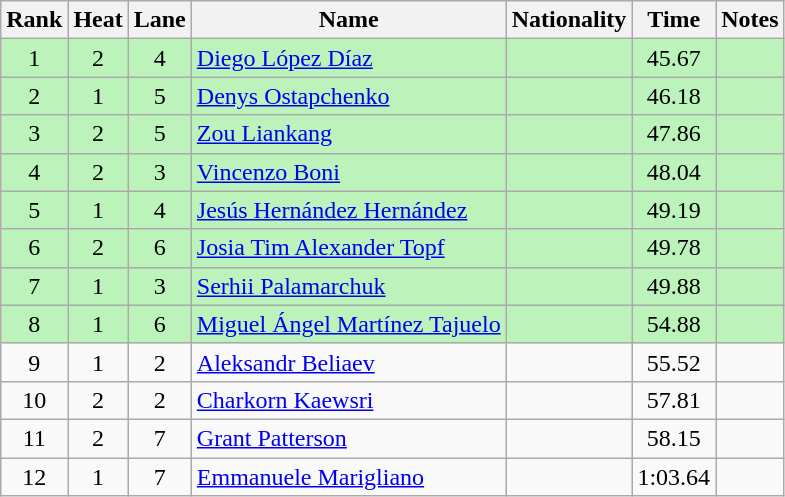<table class="wikitable sortable" style="text-align:center">
<tr>
<th>Rank</th>
<th>Heat</th>
<th>Lane</th>
<th>Name</th>
<th>Nationality</th>
<th>Time</th>
<th>Notes</th>
</tr>
<tr bgcolor=bbf3bb>
<td>1</td>
<td>2</td>
<td>4</td>
<td align=left><a href='#'>Diego López Díaz</a></td>
<td align=left></td>
<td>45.67</td>
<td></td>
</tr>
<tr bgcolor=bbf3bb>
<td>2</td>
<td>1</td>
<td>5</td>
<td align=left><a href='#'>Denys Ostapchenko</a></td>
<td align=left></td>
<td>46.18</td>
<td></td>
</tr>
<tr bgcolor=bbf3bb>
<td>3</td>
<td>2</td>
<td>5</td>
<td align=left><a href='#'>Zou Liankang</a></td>
<td align=left></td>
<td>47.86</td>
<td></td>
</tr>
<tr bgcolor=bbf3bb>
<td>4</td>
<td>2</td>
<td>3</td>
<td align=left><a href='#'>Vincenzo Boni</a></td>
<td align=left></td>
<td>48.04</td>
<td></td>
</tr>
<tr bgcolor=bbf3bb>
<td>5</td>
<td>1</td>
<td>4</td>
<td align=left><a href='#'>Jesús Hernández Hernández</a></td>
<td align=left></td>
<td>49.19</td>
<td></td>
</tr>
<tr bgcolor=bbf3bb>
<td>6</td>
<td>2</td>
<td>6</td>
<td align=left><a href='#'>Josia Tim Alexander Topf</a></td>
<td align=left></td>
<td>49.78</td>
<td></td>
</tr>
<tr bgcolor=bbf3bb>
<td>7</td>
<td>1</td>
<td>3</td>
<td align=left><a href='#'>Serhii Palamarchuk</a></td>
<td align=left></td>
<td>49.88</td>
<td></td>
</tr>
<tr bgcolor=bbf3bb>
<td>8</td>
<td>1</td>
<td>6</td>
<td align=left><a href='#'>Miguel Ángel Martínez Tajuelo</a></td>
<td align=left></td>
<td>54.88</td>
<td></td>
</tr>
<tr>
<td>9</td>
<td>1</td>
<td>2</td>
<td align=left><a href='#'>Aleksandr Beliaev</a></td>
<td align=left></td>
<td>55.52</td>
<td></td>
</tr>
<tr>
<td>10</td>
<td>2</td>
<td>2</td>
<td align=left><a href='#'>Charkorn Kaewsri</a></td>
<td align=left></td>
<td>57.81</td>
<td></td>
</tr>
<tr>
<td>11</td>
<td>2</td>
<td>7</td>
<td align=left><a href='#'>Grant Patterson</a></td>
<td align=left></td>
<td>58.15</td>
<td><strong></strong></td>
</tr>
<tr>
<td>12</td>
<td>1</td>
<td>7</td>
<td align=left><a href='#'>Emmanuele Marigliano</a></td>
<td align=left></td>
<td>1:03.64</td>
<td></td>
</tr>
</table>
